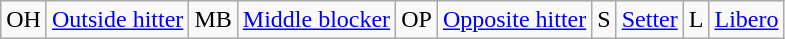<table class="wikitable plainrowheaders" style="font-size:100%">
<tr>
<td>OH</td>
<td><a href='#'>Outside hitter</a></td>
<td>MB</td>
<td><a href='#'>Middle blocker</a></td>
<td>OP</td>
<td><a href='#'>Opposite hitter</a></td>
<td>S</td>
<td><a href='#'>Setter</a></td>
<td>L</td>
<td><a href='#'>Libero</a></td>
</tr>
</table>
